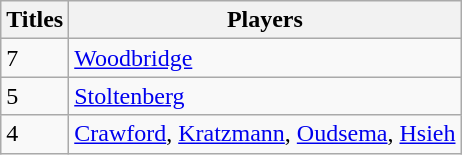<table class="wikitable sortable">
<tr>
<th>Titles</th>
<th>Players</th>
</tr>
<tr>
<td>7</td>
<td> <a href='#'>Woodbridge</a></td>
</tr>
<tr>
<td>5</td>
<td> <a href='#'>Stoltenberg</a></td>
</tr>
<tr>
<td>4</td>
<td> <a href='#'>Crawford</a>,  <a href='#'>Kratzmann</a>,  <a href='#'>Oudsema</a>,  <a href='#'>Hsieh</a></td>
</tr>
</table>
